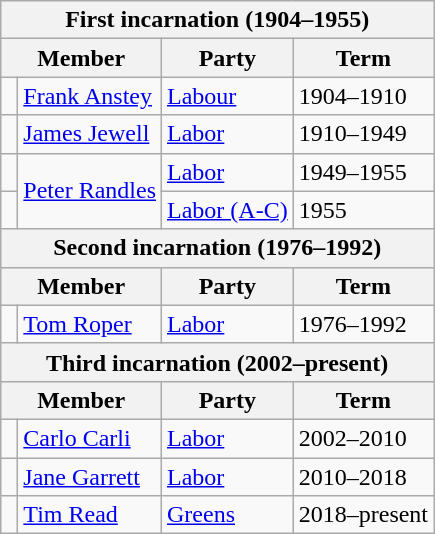<table class="wikitable">
<tr>
<th colspan="4">First incarnation (1904–1955)</th>
</tr>
<tr>
<th colspan="2">Member</th>
<th>Party</th>
<th>Term</th>
</tr>
<tr>
<td> </td>
<td><a href='#'>Frank Anstey</a></td>
<td><a href='#'>Labour</a></td>
<td>1904–1910</td>
</tr>
<tr>
<td> </td>
<td><a href='#'>James Jewell</a></td>
<td><a href='#'>Labor</a></td>
<td>1910–1949</td>
</tr>
<tr>
<td> </td>
<td rowspan="2"><a href='#'>Peter Randles</a></td>
<td><a href='#'>Labor</a></td>
<td>1949–1955</td>
</tr>
<tr>
<td> </td>
<td><a href='#'>Labor (A-C)</a></td>
<td>1955</td>
</tr>
<tr>
<th colspan="4">Second incarnation (1976–1992)</th>
</tr>
<tr>
<th colspan="2">Member</th>
<th>Party</th>
<th>Term</th>
</tr>
<tr>
<td> </td>
<td><a href='#'>Tom Roper</a></td>
<td><a href='#'>Labor</a></td>
<td>1976–1992</td>
</tr>
<tr>
<th colspan="4">Third incarnation (2002–present)</th>
</tr>
<tr>
<th colspan="2">Member</th>
<th>Party</th>
<th>Term</th>
</tr>
<tr>
<td> </td>
<td><a href='#'>Carlo Carli</a></td>
<td><a href='#'>Labor</a></td>
<td>2002–2010</td>
</tr>
<tr>
<td> </td>
<td><a href='#'>Jane Garrett</a></td>
<td><a href='#'>Labor</a></td>
<td>2010–2018</td>
</tr>
<tr>
<td> </td>
<td><a href='#'>Tim Read</a></td>
<td><a href='#'>Greens</a></td>
<td>2018–present</td>
</tr>
</table>
